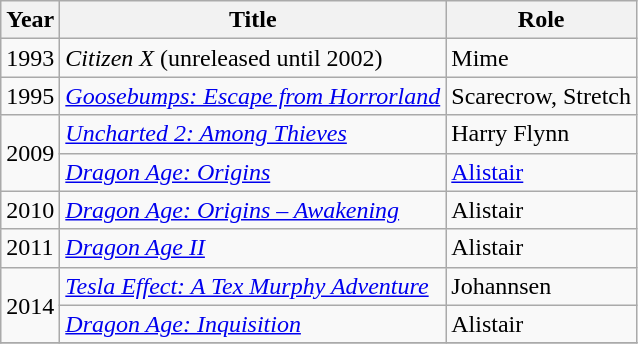<table class="wikitable">
<tr>
<th>Year</th>
<th>Title</th>
<th>Role</th>
</tr>
<tr>
<td>1993</td>
<td><em>Citizen X</em> (unreleased until 2002)</td>
<td>Mime</td>
</tr>
<tr>
<td>1995</td>
<td><em><a href='#'>Goosebumps: Escape from Horrorland</a></em></td>
<td>Scarecrow, Stretch</td>
</tr>
<tr>
<td rowspan=2>2009</td>
<td><em><a href='#'>Uncharted 2: Among Thieves</a></em></td>
<td>Harry Flynn</td>
</tr>
<tr>
<td><em><a href='#'>Dragon Age: Origins</a></em></td>
<td><a href='#'>Alistair</a></td>
</tr>
<tr>
<td>2010</td>
<td><em><a href='#'>Dragon Age: Origins – Awakening</a></em></td>
<td>Alistair</td>
</tr>
<tr>
<td>2011</td>
<td><em><a href='#'>Dragon Age II</a></em></td>
<td>Alistair</td>
</tr>
<tr>
<td rowspan=2>2014</td>
<td><em><a href='#'>Tesla Effect: A Tex Murphy Adventure</a></em></td>
<td>Johannsen</td>
</tr>
<tr>
<td><em><a href='#'>Dragon Age: Inquisition</a></em></td>
<td>Alistair</td>
</tr>
<tr>
</tr>
</table>
